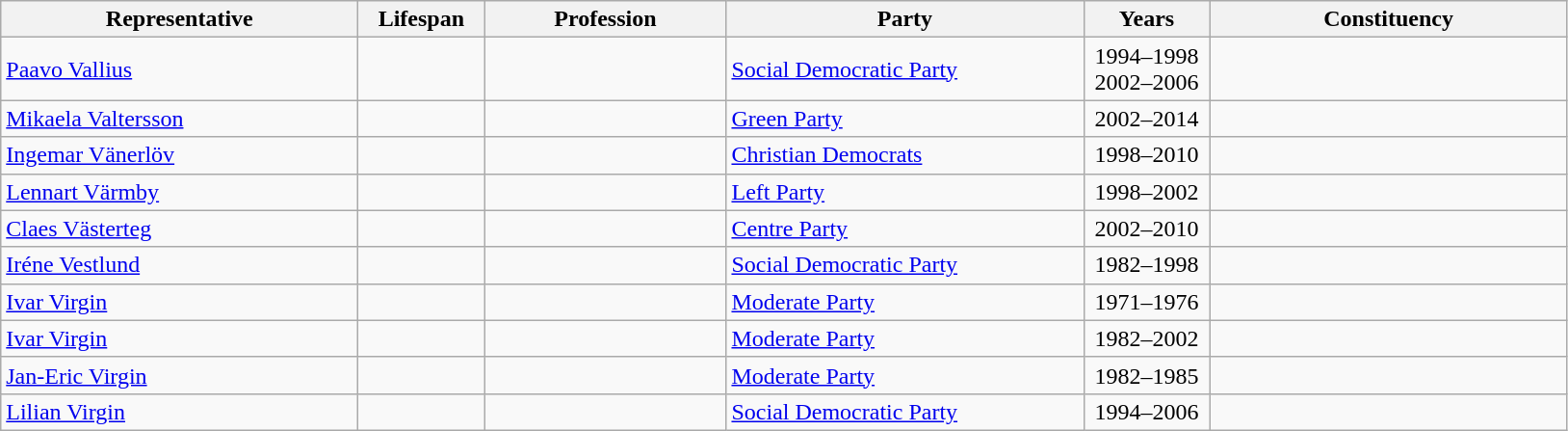<table class="wikitable">
<tr>
<th style="width:15em">Representative</th>
<th style="width:5em">Lifespan</th>
<th style="width:10em">Profession</th>
<th style="width:15em">Party</th>
<th style="width:5em">Years</th>
<th style="width:15em">Constituency</th>
</tr>
<tr>
<td><a href='#'>Paavo Vallius</a></td>
<td align=center></td>
<td></td>
<td> <a href='#'>Social Democratic Party</a></td>
<td align=center>1994–1998<br>2002–2006</td>
<td></td>
</tr>
<tr>
<td><a href='#'>Mikaela Valtersson</a></td>
<td align=center></td>
<td></td>
<td> <a href='#'>Green Party</a></td>
<td align=center>2002–2014</td>
<td></td>
</tr>
<tr>
<td><a href='#'>Ingemar Vänerlöv</a></td>
<td align=center></td>
<td></td>
<td> <a href='#'>Christian Democrats</a></td>
<td align=center>1998–2010</td>
<td></td>
</tr>
<tr>
<td><a href='#'>Lennart Värmby</a></td>
<td align=center></td>
<td></td>
<td> <a href='#'>Left Party</a></td>
<td align=center>1998–2002</td>
<td></td>
</tr>
<tr>
<td><a href='#'>Claes Västerteg</a></td>
<td align=center></td>
<td></td>
<td> <a href='#'>Centre Party</a></td>
<td align=center>2002–2010</td>
<td></td>
</tr>
<tr>
<td><a href='#'>Iréne Vestlund</a></td>
<td align=center></td>
<td></td>
<td> <a href='#'>Social Democratic Party</a></td>
<td align=center>1982–1998</td>
<td></td>
</tr>
<tr>
<td><a href='#'>Ivar Virgin</a></td>
<td align=center></td>
<td></td>
<td> <a href='#'>Moderate Party</a></td>
<td align=center>1971–1976</td>
<td></td>
</tr>
<tr>
<td><a href='#'>Ivar Virgin</a></td>
<td align=center></td>
<td></td>
<td> <a href='#'>Moderate Party</a></td>
<td align=center>1982–2002</td>
<td></td>
</tr>
<tr>
<td><a href='#'>Jan-Eric Virgin</a></td>
<td align=center></td>
<td></td>
<td> <a href='#'>Moderate Party</a></td>
<td align=center>1982–1985</td>
<td></td>
</tr>
<tr>
<td><a href='#'>Lilian Virgin</a></td>
<td align=center></td>
<td></td>
<td> <a href='#'>Social Democratic Party</a></td>
<td align=center>1994–2006</td>
<td></td>
</tr>
</table>
